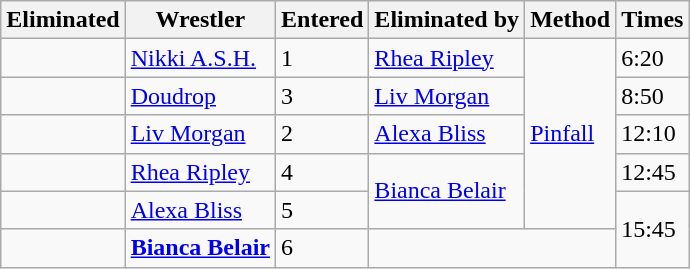<table class="wikitable sortable">
<tr>
<th>Eliminated</th>
<th>Wrestler</th>
<th>Entered</th>
<th>Eliminated by</th>
<th>Method</th>
<th>Times</th>
</tr>
<tr>
<td></td>
<td><a href='#'>Nikki A.S.H.</a></td>
<td>1</td>
<td><a href='#'>Rhea Ripley</a></td>
<td rowspan=5><a href='#'>Pinfall</a></td>
<td>6:20</td>
</tr>
<tr>
<td></td>
<td><a href='#'>Doudrop</a></td>
<td>3</td>
<td><a href='#'>Liv Morgan</a></td>
<td>8:50</td>
</tr>
<tr>
<td></td>
<td><a href='#'>Liv Morgan</a></td>
<td>2</td>
<td><a href='#'>Alexa Bliss</a></td>
<td>12:10</td>
</tr>
<tr>
<td></td>
<td><a href='#'>Rhea Ripley</a></td>
<td>4</td>
<td rowspan=2><a href='#'>Bianca Belair</a></td>
<td>12:45</td>
</tr>
<tr>
<td></td>
<td><a href='#'>Alexa Bliss</a></td>
<td>5</td>
<td rowspan=2>15:45</td>
</tr>
<tr>
<td></td>
<td><strong><a href='#'>Bianca Belair</a></strong></td>
<td>6</td>
<td colspan="2"></td>
</tr>
</table>
